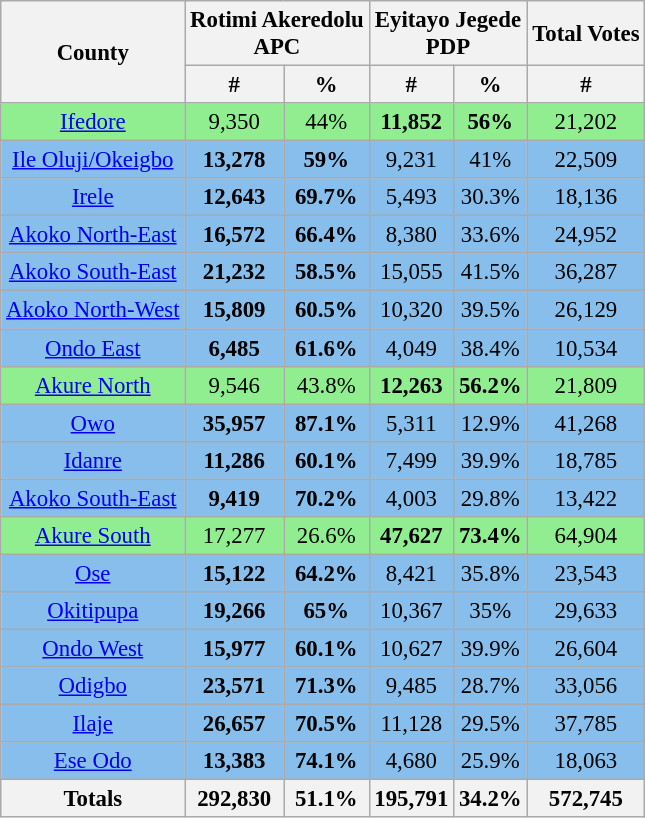<table class="wikitable sortable" style=" font-size: 95%">
<tr>
<th rowspan="2">County</th>
<th colspan="2">Rotimi Akeredolu<br>APC</th>
<th colspan="2">Eyitayo Jegede<br>PDP</th>
<th>Total Votes</th>
</tr>
<tr>
<th>#</th>
<th>%</th>
<th>#</th>
<th>%</th>
<th>#</th>
</tr>
<tr>
<td bgcolor=#90EE90 align="center"><a href='#'>Ifedore</a></td>
<td bgcolor=#90EE90 align="center">9,350</td>
<td bgcolor=#90EE90 align="center">44%</td>
<td bgcolor=#90EE90 align="center"><strong>11,852</strong></td>
<td bgcolor=#90EE90 align="center"><strong>56%</strong></td>
<td bgcolor=#90EE90 align="center">21,202</td>
</tr>
<tr>
<td bgcolor=#87BEEB align="center"><a href='#'>Ile Oluji/Okeigbo</a></td>
<td bgcolor=#87BEEB align="center"><strong>13,278</strong></td>
<td bgcolor=#87BEEB align="center"><strong>59%</strong></td>
<td bgcolor=#87BEEB align="center">9,231</td>
<td bgcolor=#87BEEB align="center">41%</td>
<td bgcolor=#87BEEB align="center">22,509</td>
</tr>
<tr>
<td bgcolor=#87BEEB align="center"><a href='#'>Irele</a></td>
<td bgcolor=#87BEEB align="center"><strong>12,643</strong></td>
<td bgcolor=#87BEEB align="center"><strong>69.7%</strong></td>
<td bgcolor=#87BEEB align="center">5,493</td>
<td bgcolor=#87BEEB align="center">30.3%</td>
<td bgcolor=#87BEEB align="center">18,136</td>
</tr>
<tr>
<td bgcolor=#87BEEB align="center"><a href='#'>Akoko North-East</a></td>
<td bgcolor=#87BEEB align="center"><strong>16,572</strong></td>
<td bgcolor=#87BEEB align="center"><strong>66.4%</strong></td>
<td bgcolor=#87BEEB align="center">8,380</td>
<td bgcolor=#87BEEB align="center">33.6%</td>
<td bgcolor=#87BEEB align="center">24,952</td>
</tr>
<tr>
<td bgcolor=#87BEEB align="center"><a href='#'>Akoko South-East</a></td>
<td bgcolor=#87BEEB align="center"><strong>21,232</strong></td>
<td bgcolor=#87BEEB align="center"><strong>58.5%</strong></td>
<td bgcolor=#87BEEB align="center">15,055</td>
<td bgcolor=#87BEEB align="center">41.5%</td>
<td bgcolor=#87BEEB align="center">36,287</td>
</tr>
<tr>
<td bgcolor=#87BEEB align="center"><a href='#'>Akoko North-West</a></td>
<td bgcolor=#87BEEB align="center"><strong>15,809</strong></td>
<td bgcolor=#87BEEB align="center"><strong>60.5%</strong></td>
<td bgcolor=#87BEEB align="center">10,320</td>
<td bgcolor=#87BEEB align="center">39.5%</td>
<td bgcolor=#87BEEB align="center">26,129</td>
</tr>
<tr>
<td bgcolor=#87BEEB align="center"><a href='#'>Ondo East</a></td>
<td bgcolor=#87BEEB align="center"><strong>6,485</strong></td>
<td bgcolor=#87BEEB align="center"><strong>61.6%</strong></td>
<td bgcolor=#87BEEB align="center">4,049</td>
<td bgcolor=#87BEEB align="center">38.4%</td>
<td bgcolor=#87BEEB align="center">10,534</td>
</tr>
<tr>
<td bgcolor=#90EE90 align="center"><a href='#'>Akure North</a></td>
<td bgcolor=#90EE90 align="center">9,546</td>
<td bgcolor=#90EE90 align="center">43.8%</td>
<td bgcolor=#90EE90 align="center"><strong>12,263</strong></td>
<td bgcolor=#90EE90 align="center"><strong>56.2%</strong></td>
<td bgcolor=#90EE90 align="center">21,809</td>
</tr>
<tr>
<td bgcolor=#87BEEB align="center"><a href='#'>Owo</a></td>
<td bgcolor=#87BEEB align="center"><strong>35,957</strong></td>
<td bgcolor=#87BEEB align="center"><strong>87.1%</strong></td>
<td bgcolor=#87BEEB align="center">5,311</td>
<td bgcolor=#87BEEB align="center">12.9%</td>
<td bgcolor=#87BEEB align="center">41,268</td>
</tr>
<tr>
<td bgcolor=#87BEEB align="center"><a href='#'>Idanre</a></td>
<td bgcolor=#87BEEB align="center"><strong>11,286</strong></td>
<td bgcolor=#87BEEB align="center"><strong>60.1%</strong></td>
<td bgcolor=#87BEEB align="center">7,499</td>
<td bgcolor=#87BEEB align="center">39.9%</td>
<td bgcolor=#87BEEB align="center">18,785</td>
</tr>
<tr>
<td bgcolor=#87BEEB align="center"><a href='#'>Akoko South-East</a></td>
<td bgcolor=#87BEEB align="center"><strong>9,419</strong></td>
<td bgcolor=#87BEEB align="center"><strong>70.2%</strong></td>
<td bgcolor=#87BEEB align="center">4,003</td>
<td bgcolor=#87BEEB align="center">29.8%</td>
<td bgcolor=#87BEEB align="center">13,422</td>
</tr>
<tr>
<td bgcolor=#90EE90 align="center"><a href='#'>Akure South</a></td>
<td bgcolor=#90EE90 align="center">17,277</td>
<td bgcolor=#90EE90 align="center">26.6%</td>
<td bgcolor=#90EE90 align="center"><strong>47,627</strong></td>
<td bgcolor=#90EE90 align="center"><strong>73.4%</strong></td>
<td bgcolor=#90EE90 align="center">64,904</td>
</tr>
<tr>
<td bgcolor=#87BEEB align="center"><a href='#'>Ose</a></td>
<td bgcolor=#87BEEB align="center"><strong>15,122</strong></td>
<td bgcolor=#87BEEB align="center"><strong>64.2%</strong></td>
<td bgcolor=#87BEEB align="center">8,421</td>
<td bgcolor=#87BEEB align="center">35.8%</td>
<td bgcolor=#87BEEB align="center">23,543</td>
</tr>
<tr>
<td bgcolor=#87BEEB align="center"><a href='#'>Okitipupa</a></td>
<td bgcolor=#87BEEB align="center"><strong>19,266</strong></td>
<td bgcolor=#87BEEB align="center"><strong>65%</strong></td>
<td bgcolor=#87BEEB align="center">10,367</td>
<td bgcolor=#87BEEB align="center">35%</td>
<td bgcolor=#87BEEB align="center">29,633</td>
</tr>
<tr>
<td bgcolor=#87BEEB align="center"><a href='#'>Ondo West</a></td>
<td bgcolor=#87BEEB align="center"><strong>15,977</strong></td>
<td bgcolor=#87BEEB align="center"><strong>60.1%</strong></td>
<td bgcolor=#87BEEB align="center">10,627</td>
<td bgcolor=#87BEEB align="center">39.9%</td>
<td bgcolor=#87BEEB align="center">26,604</td>
</tr>
<tr>
<td bgcolor=#87BEEB align="center"><a href='#'>Odigbo</a></td>
<td bgcolor=#87BEEB align="center"><strong>23,571</strong></td>
<td bgcolor=#87BEEB align="center"><strong>71.3%</strong></td>
<td bgcolor=#87BEEB align="center">9,485</td>
<td bgcolor=#87BEEB align="center">28.7%</td>
<td bgcolor=#87BEEB align="center">33,056</td>
</tr>
<tr>
<td bgcolor=#87BEEB align="center"><a href='#'>Ilaje</a></td>
<td bgcolor=#87BEEB align="center"><strong>26,657</strong></td>
<td bgcolor=#87BEEB align="center"><strong>70.5%</strong></td>
<td bgcolor=#87BEEB align="center">11,128</td>
<td bgcolor=#87BEEB align="center">29.5%</td>
<td bgcolor=#87BEEB align="center">37,785</td>
</tr>
<tr>
<td bgcolor=#87BEEB align="center"><a href='#'>Ese Odo</a></td>
<td bgcolor=#87BEEB align="center"><strong>13,383</strong></td>
<td bgcolor=#87BEEB align="center"><strong>74.1%</strong></td>
<td bgcolor=#87BEEB align="center">4,680</td>
<td bgcolor=#87BEEB align="center">25.9%</td>
<td bgcolor=#87BEEB align="center">18,063</td>
</tr>
<tr>
<th>Totals</th>
<th><strong>292,830</strong></th>
<th><strong>51.1%</strong></th>
<th><strong>195,791</strong></th>
<th><strong>34.2%</strong></th>
<th>572,745</th>
</tr>
</table>
